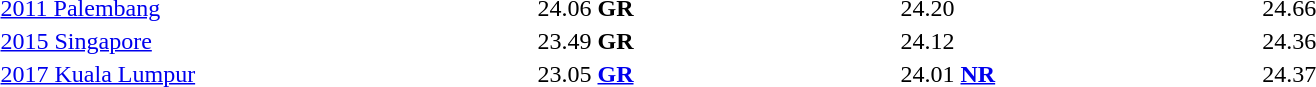<table>
<tr>
<td width=180><a href='#'>2011 Palembang</a> <br> </td>
<td width=170></td>
<td>24.06 <strong>GR</strong></td>
<td width=170></td>
<td>24.20</td>
<td width=170></td>
<td>24.66</td>
</tr>
<tr>
<td><a href='#'>2015 Singapore</a> <br> </td>
<td></td>
<td>23.49 <strong>GR</strong></td>
<td></td>
<td>24.12</td>
<td></td>
<td>24.36</td>
</tr>
<tr>
<td><a href='#'>2017 Kuala Lumpur</a> <br> </td>
<td></td>
<td>23.05 <strong><a href='#'>GR</a></strong></td>
<td></td>
<td>24.01 <strong><a href='#'>NR</a></strong></td>
<td></td>
<td>24.37</td>
</tr>
<tr>
</tr>
</table>
